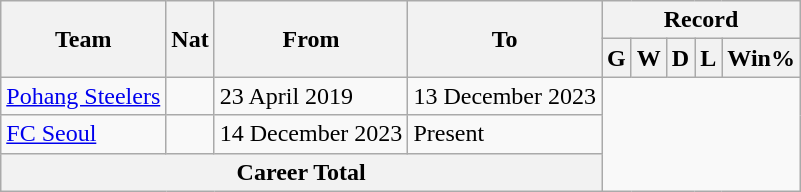<table class="wikitable" style="text-align: center">
<tr>
<th rowspan=2>Team</th>
<th rowspan=2>Nat</th>
<th rowspan=2>From</th>
<th rowspan=2>To</th>
<th colspan=5>Record</th>
</tr>
<tr>
<th>G</th>
<th>W</th>
<th>D</th>
<th>L</th>
<th>Win%</th>
</tr>
<tr>
<td align="left"><a href='#'>Pohang Steelers</a></td>
<td></td>
<td align="left">23 April 2019</td>
<td align="left">13 December 2023<br></td>
</tr>
<tr>
<td align="left"><a href='#'>FC Seoul</a></td>
<td></td>
<td align="left">14 December 2023</td>
<td align="left">Present<br></td>
</tr>
<tr>
<th colspan="4">Career Total<br></th>
</tr>
</table>
